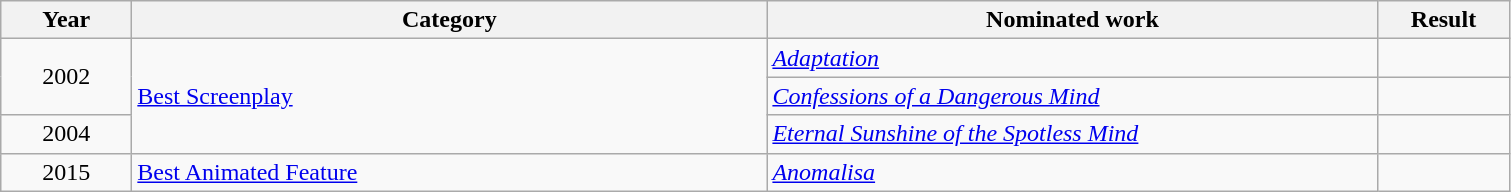<table class=wikitable>
<tr>
<th scope="col" style="width:5em;">Year</th>
<th scope="col" style="width:26em;">Category</th>
<th scope="col" style="width:25em;">Nominated work</th>
<th scope="col" style="width:5em;">Result</th>
</tr>
<tr>
<td style="text-align:center;", rowspan=2>2002</td>
<td rowspan=3><a href='#'>Best Screenplay</a></td>
<td><em><a href='#'>Adaptation</a></em></td>
<td></td>
</tr>
<tr>
<td><em><a href='#'>Confessions of a Dangerous Mind</a></em></td>
<td></td>
</tr>
<tr>
<td style="text-align:center;">2004</td>
<td><em><a href='#'>Eternal Sunshine of the Spotless Mind</a></em></td>
<td></td>
</tr>
<tr>
<td style="text-align:center;">2015</td>
<td><a href='#'>Best Animated Feature</a></td>
<td><em><a href='#'>Anomalisa</a></em></td>
<td></td>
</tr>
</table>
